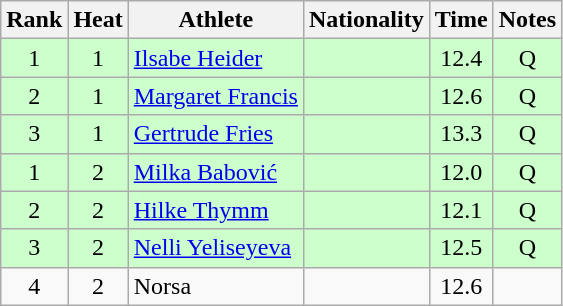<table class="wikitable sortable" style="text-align:center">
<tr>
<th>Rank</th>
<th>Heat</th>
<th>Athlete</th>
<th>Nationality</th>
<th>Time</th>
<th>Notes</th>
</tr>
<tr bgcolor=ccffcc>
<td>1</td>
<td>1</td>
<td align=left><a href='#'>Ilsabe Heider</a></td>
<td align=left></td>
<td>12.4</td>
<td>Q</td>
</tr>
<tr bgcolor=ccffcc>
<td>2</td>
<td>1</td>
<td align=left><a href='#'>Margaret Francis</a></td>
<td align=left></td>
<td>12.6</td>
<td>Q</td>
</tr>
<tr bgcolor=ccffcc>
<td>3</td>
<td>1</td>
<td align=left><a href='#'>Gertrude Fries</a></td>
<td align=left></td>
<td>13.3</td>
<td>Q</td>
</tr>
<tr bgcolor=ccffcc>
<td>1</td>
<td>2</td>
<td align=left><a href='#'>Milka Babović</a></td>
<td align=left></td>
<td>12.0</td>
<td>Q</td>
</tr>
<tr bgcolor=ccffcc>
<td>2</td>
<td>2</td>
<td align=left><a href='#'>Hilke Thymm</a></td>
<td align=left></td>
<td>12.1</td>
<td>Q</td>
</tr>
<tr bgcolor=ccffcc>
<td>3</td>
<td>2</td>
<td align=left><a href='#'>Nelli Yeliseyeva</a></td>
<td align=left></td>
<td>12.5</td>
<td>Q</td>
</tr>
<tr>
<td>4</td>
<td>2</td>
<td align=left>Norsa</td>
<td align=left></td>
<td>12.6</td>
<td></td>
</tr>
</table>
